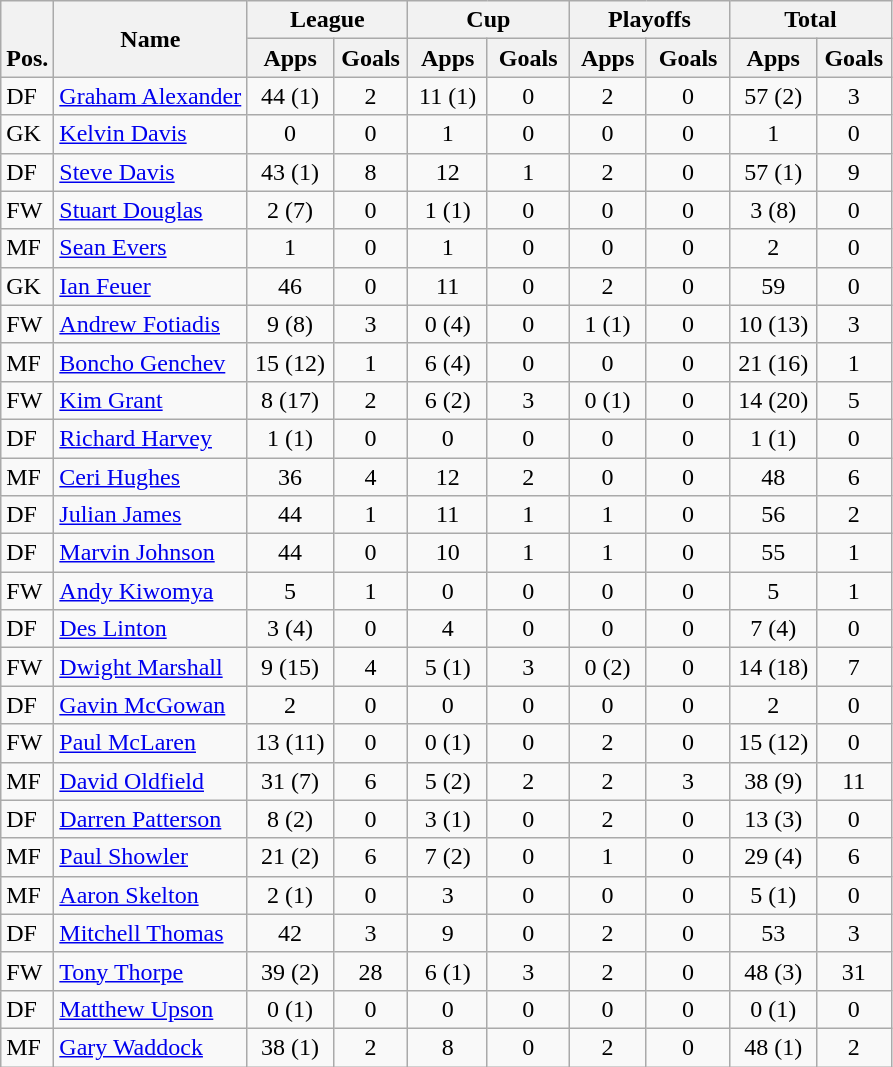<table class="wikitable" style="text-align:center">
<tr>
<th rowspan="2" valign="bottom">Pos.</th>
<th rowspan="2">Name</th>
<th colspan="2" width="100">League</th>
<th colspan="2" width="100">Cup</th>
<th colspan="2" width="100">Playoffs</th>
<th colspan="2" width="100">Total</th>
</tr>
<tr>
<th>Apps</th>
<th>Goals</th>
<th>Apps</th>
<th>Goals</th>
<th>Apps</th>
<th>Goals</th>
<th>Apps</th>
<th>Goals</th>
</tr>
<tr>
<td align="left">DF</td>
<td align="left"> <a href='#'>Graham Alexander</a></td>
<td>44 (1)</td>
<td>2</td>
<td>11 (1)</td>
<td>0</td>
<td>2</td>
<td>0</td>
<td>57 (2)</td>
<td>3</td>
</tr>
<tr>
<td align="left">GK</td>
<td align="left"> <a href='#'>Kelvin Davis</a></td>
<td>0</td>
<td>0</td>
<td>1</td>
<td>0</td>
<td>0</td>
<td>0</td>
<td>1</td>
<td>0</td>
</tr>
<tr>
<td align="left">DF</td>
<td align="left"> <a href='#'>Steve Davis</a></td>
<td>43 (1)</td>
<td>8</td>
<td>12</td>
<td>1</td>
<td>2</td>
<td>0</td>
<td>57 (1)</td>
<td>9</td>
</tr>
<tr>
<td align="left">FW</td>
<td align="left"> <a href='#'>Stuart Douglas</a></td>
<td>2 (7)</td>
<td>0</td>
<td>1 (1)</td>
<td>0</td>
<td>0</td>
<td>0</td>
<td>3 (8)</td>
<td>0</td>
</tr>
<tr>
<td align="left">MF</td>
<td align="left"> <a href='#'>Sean Evers</a></td>
<td>1</td>
<td>0</td>
<td>1</td>
<td>0</td>
<td>0</td>
<td>0</td>
<td>2</td>
<td>0</td>
</tr>
<tr>
<td align="left">GK</td>
<td align="left"> <a href='#'>Ian Feuer</a></td>
<td>46</td>
<td>0</td>
<td>11</td>
<td>0</td>
<td>2</td>
<td>0</td>
<td>59</td>
<td>0</td>
</tr>
<tr>
<td align="left">FW</td>
<td align="left"> <a href='#'>Andrew Fotiadis</a></td>
<td>9 (8)</td>
<td>3</td>
<td>0 (4)</td>
<td>0</td>
<td>1 (1)</td>
<td>0</td>
<td>10 (13)</td>
<td>3</td>
</tr>
<tr>
<td align="left">MF</td>
<td align="left"> <a href='#'>Boncho Genchev</a></td>
<td>15 (12)</td>
<td>1</td>
<td>6 (4)</td>
<td>0</td>
<td>0</td>
<td>0</td>
<td>21 (16)</td>
<td>1</td>
</tr>
<tr>
<td align="left">FW</td>
<td align="left"> <a href='#'>Kim Grant</a></td>
<td>8 (17)</td>
<td>2</td>
<td>6 (2)</td>
<td>3</td>
<td>0 (1)</td>
<td>0</td>
<td>14 (20)</td>
<td>5</td>
</tr>
<tr>
<td align="left">DF</td>
<td align="left"> <a href='#'>Richard Harvey</a></td>
<td>1 (1)</td>
<td>0</td>
<td>0</td>
<td>0</td>
<td>0</td>
<td>0</td>
<td>1 (1)</td>
<td>0</td>
</tr>
<tr>
<td align="left">MF</td>
<td align="left"> <a href='#'>Ceri Hughes</a></td>
<td>36</td>
<td>4</td>
<td>12</td>
<td>2</td>
<td>0</td>
<td>0</td>
<td>48</td>
<td>6</td>
</tr>
<tr>
<td align="left">DF</td>
<td align="left"> <a href='#'>Julian James</a></td>
<td>44</td>
<td>1</td>
<td>11</td>
<td>1</td>
<td>1</td>
<td>0</td>
<td>56</td>
<td>2</td>
</tr>
<tr>
<td align="left">DF</td>
<td align="left"> <a href='#'>Marvin Johnson</a></td>
<td>44</td>
<td>0</td>
<td>10</td>
<td>1</td>
<td>1</td>
<td>0</td>
<td>55</td>
<td>1</td>
</tr>
<tr>
<td align="left">FW</td>
<td align="left"> <a href='#'>Andy Kiwomya</a></td>
<td>5</td>
<td>1</td>
<td>0</td>
<td>0</td>
<td>0</td>
<td>0</td>
<td>5</td>
<td>1</td>
</tr>
<tr>
<td align="left">DF</td>
<td align="left"> <a href='#'>Des Linton</a></td>
<td>3 (4)</td>
<td>0</td>
<td>4</td>
<td>0</td>
<td>0</td>
<td>0</td>
<td>7 (4)</td>
<td>0</td>
</tr>
<tr>
<td align="left">FW</td>
<td align="left"> <a href='#'>Dwight Marshall</a></td>
<td>9 (15)</td>
<td>4</td>
<td>5 (1)</td>
<td>3</td>
<td>0 (2)</td>
<td>0</td>
<td>14 (18)</td>
<td>7</td>
</tr>
<tr>
<td align="left">DF</td>
<td align="left"> <a href='#'>Gavin McGowan</a></td>
<td>2</td>
<td>0</td>
<td>0</td>
<td>0</td>
<td>0</td>
<td>0</td>
<td>2</td>
<td>0</td>
</tr>
<tr>
<td align="left">FW</td>
<td align="left"> <a href='#'>Paul McLaren</a></td>
<td>13 (11)</td>
<td>0</td>
<td>0 (1)</td>
<td>0</td>
<td>2</td>
<td>0</td>
<td>15 (12)</td>
<td>0</td>
</tr>
<tr>
<td align="left">MF</td>
<td align="left"> <a href='#'>David Oldfield</a></td>
<td>31 (7)</td>
<td>6</td>
<td>5 (2)</td>
<td>2</td>
<td>2</td>
<td>3</td>
<td>38 (9)</td>
<td>11</td>
</tr>
<tr>
<td align="left">DF</td>
<td align="left"> <a href='#'>Darren Patterson</a></td>
<td>8 (2)</td>
<td>0</td>
<td>3 (1)</td>
<td>0</td>
<td>2</td>
<td>0</td>
<td>13 (3)</td>
<td>0</td>
</tr>
<tr>
<td align="left">MF</td>
<td align="left"> <a href='#'>Paul Showler</a></td>
<td>21 (2)</td>
<td>6</td>
<td>7 (2)</td>
<td>0</td>
<td>1</td>
<td>0</td>
<td>29 (4)</td>
<td>6</td>
</tr>
<tr>
<td align="left">MF</td>
<td align="left"> <a href='#'>Aaron Skelton</a></td>
<td>2 (1)</td>
<td>0</td>
<td>3</td>
<td>0</td>
<td>0</td>
<td>0</td>
<td>5 (1)</td>
<td>0</td>
</tr>
<tr>
<td align="left">DF</td>
<td align="left"> <a href='#'>Mitchell Thomas</a></td>
<td>42</td>
<td>3</td>
<td>9</td>
<td>0</td>
<td>2</td>
<td>0</td>
<td>53</td>
<td>3</td>
</tr>
<tr>
<td align="left">FW</td>
<td align="left"> <a href='#'>Tony Thorpe</a></td>
<td>39 (2)</td>
<td>28</td>
<td>6 (1)</td>
<td>3</td>
<td>2</td>
<td>0</td>
<td>48 (3)</td>
<td>31</td>
</tr>
<tr>
<td align="left">DF</td>
<td align="left"> <a href='#'>Matthew Upson</a></td>
<td>0 (1)</td>
<td>0</td>
<td>0</td>
<td>0</td>
<td>0</td>
<td>0</td>
<td>0 (1)</td>
<td>0</td>
</tr>
<tr>
<td align="left">MF</td>
<td align="left"> <a href='#'>Gary Waddock</a></td>
<td>38 (1)</td>
<td>2</td>
<td>8</td>
<td>0</td>
<td>2</td>
<td>0</td>
<td>48 (1)</td>
<td>2</td>
</tr>
</table>
